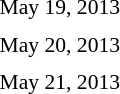<table style="font-size:90%">
<tr>
<td colspan=3>May 19, 2013</td>
</tr>
<tr>
<td width=150 align=right></td>
<td></td>
<td width=150><strong></strong></td>
</tr>
<tr>
<td colspan=3>May 20, 2013</td>
</tr>
<tr>
<td align=right></td>
<td></td>
<td><strong></strong></td>
</tr>
<tr>
<td colspan=3>May 21, 2013</td>
</tr>
<tr>
<td align=right></td>
<td></td>
<td><strong></strong></td>
</tr>
</table>
